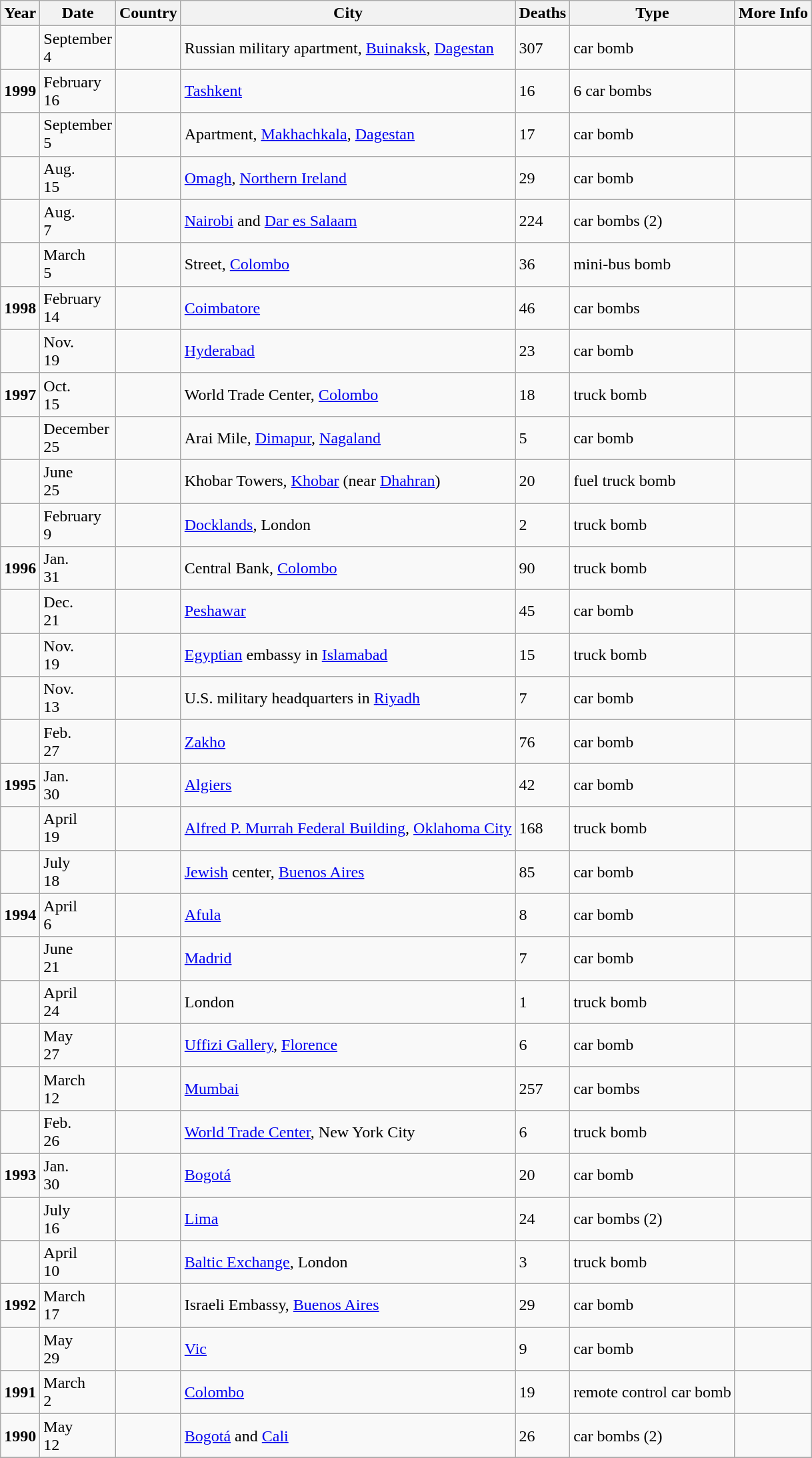<table class="wikitable sortable">
<tr>
<th>Year</th>
<th>Date</th>
<th>Country</th>
<th>City</th>
<th>Deaths</th>
<th>Type</th>
<th>More Info</th>
</tr>
<tr>
<td></td>
<td>September<br> 4</td>
<td></td>
<td>Russian military apartment, <a href='#'>Buinaksk</a>, <a href='#'>Dagestan</a></td>
<td>307</td>
<td>car bomb</td>
<td></td>
</tr>
<tr>
<td><strong>1999</strong></td>
<td>February<br> 16</td>
<td></td>
<td><a href='#'>Tashkent</a></td>
<td>16</td>
<td>6 car bombs</td>
<td></td>
</tr>
<tr>
<td></td>
<td>September<br> 5</td>
<td></td>
<td>Apartment, <a href='#'>Makhachkala</a>, <a href='#'>Dagestan</a></td>
<td>17</td>
<td>car bomb</td>
<td></td>
</tr>
<tr>
<td></td>
<td>Aug.<br> 15</td>
<td></td>
<td><a href='#'>Omagh</a>, <a href='#'>Northern Ireland</a></td>
<td>29</td>
<td>car bomb</td>
<td></td>
</tr>
<tr>
<td></td>
<td>Aug.<br> 7</td>
<td> <br> </td>
<td><a href='#'>Nairobi</a> and <a href='#'>Dar es Salaam</a></td>
<td>224</td>
<td>car bombs (2)</td>
<td></td>
</tr>
<tr>
<td></td>
<td>March <br>5</td>
<td></td>
<td>Street, <a href='#'>Colombo</a></td>
<td>36</td>
<td>mini-bus bomb</td>
<td></td>
</tr>
<tr>
<td><strong>1998</strong></td>
<td>February<br> 14</td>
<td></td>
<td><a href='#'>Coimbatore</a></td>
<td>46</td>
<td>car bombs</td>
<td></td>
</tr>
<tr>
<td></td>
<td>Nov.<br> 19</td>
<td></td>
<td><a href='#'>Hyderabad</a></td>
<td>23</td>
<td>car bomb</td>
<td></td>
</tr>
<tr>
<td><strong>1997</strong></td>
<td>Oct.<br> 15</td>
<td></td>
<td>World Trade Center, <a href='#'>Colombo</a></td>
<td>18</td>
<td>truck bomb</td>
<td></td>
</tr>
<tr>
<td></td>
<td>December <br>25</td>
<td></td>
<td>Arai Mile, <a href='#'>Dimapur</a>, <a href='#'>Nagaland</a></td>
<td>5</td>
<td>car bomb</td>
<td></td>
</tr>
<tr>
<td></td>
<td>June <br>25</td>
<td></td>
<td>Khobar Towers, <a href='#'>Khobar</a> (near <a href='#'>Dhahran</a>)</td>
<td>20</td>
<td>fuel truck bomb</td>
<td></td>
</tr>
<tr>
<td></td>
<td>February<br> 9</td>
<td></td>
<td><a href='#'>Docklands</a>, London</td>
<td>2</td>
<td>truck bomb</td>
<td></td>
</tr>
<tr>
<td><strong>1996</strong></td>
<td>Jan.<br> 31</td>
<td></td>
<td>Central Bank, <a href='#'>Colombo</a></td>
<td>90</td>
<td>truck bomb</td>
<td></td>
</tr>
<tr>
<td></td>
<td>Dec.<br> 21</td>
<td></td>
<td><a href='#'>Peshawar</a></td>
<td>45</td>
<td>car bomb</td>
<td></td>
</tr>
<tr>
<td></td>
<td>Nov.<br> 19</td>
<td></td>
<td><a href='#'>Egyptian</a> embassy in <a href='#'>Islamabad</a></td>
<td>15</td>
<td>truck bomb</td>
<td></td>
</tr>
<tr>
<td></td>
<td>Nov.<br> 13</td>
<td></td>
<td>U.S. military headquarters in <a href='#'>Riyadh</a></td>
<td>7</td>
<td>car bomb</td>
<td></td>
</tr>
<tr>
<td></td>
<td>Feb.<br> 27</td>
<td></td>
<td><a href='#'>Zakho</a></td>
<td>76</td>
<td>car bomb</td>
<td></td>
</tr>
<tr>
<td><strong>1995</strong></td>
<td>Jan.<br> 30</td>
<td></td>
<td><a href='#'>Algiers</a></td>
<td>42</td>
<td>car bomb</td>
<td></td>
</tr>
<tr>
<td></td>
<td>April<br> 19</td>
<td></td>
<td><a href='#'>Alfred P. Murrah Federal Building</a>, <a href='#'>Oklahoma City</a></td>
<td>168</td>
<td>truck bomb</td>
<td></td>
</tr>
<tr>
<td></td>
<td>July<br> 18</td>
<td></td>
<td><a href='#'>Jewish</a> center, <a href='#'>Buenos Aires</a></td>
<td>85</td>
<td>car bomb</td>
<td></td>
</tr>
<tr>
<td><strong>1994</strong></td>
<td>April<br> 6</td>
<td></td>
<td><a href='#'>Afula</a></td>
<td>8</td>
<td>car bomb</td>
<td></td>
</tr>
<tr>
<td></td>
<td>June<br> 21</td>
<td></td>
<td><a href='#'>Madrid</a></td>
<td>7</td>
<td>car bomb</td>
<td></td>
</tr>
<tr>
<td></td>
<td>April<br> 24</td>
<td></td>
<td>London</td>
<td>1</td>
<td>truck bomb</td>
<td></td>
</tr>
<tr>
<td></td>
<td>May<br>27</td>
<td></td>
<td><a href='#'>Uffizi Gallery</a>, <a href='#'>Florence</a></td>
<td>6</td>
<td>car bomb</td>
<td></td>
</tr>
<tr>
<td></td>
<td>March<br> 12</td>
<td></td>
<td><a href='#'>Mumbai</a></td>
<td>257</td>
<td>car bombs</td>
<td></td>
</tr>
<tr>
<td></td>
<td>Feb.<br> 26</td>
<td></td>
<td><a href='#'>World Trade Center</a>, New York City</td>
<td>6</td>
<td>truck bomb</td>
<td></td>
</tr>
<tr>
<td><strong>1993</strong></td>
<td>Jan.<br> 30</td>
<td></td>
<td><a href='#'>Bogotá</a></td>
<td>20</td>
<td>car bomb</td>
<td></td>
</tr>
<tr>
<td></td>
<td>July<br> 16</td>
<td></td>
<td><a href='#'>Lima</a></td>
<td>24</td>
<td>car bombs (2)</td>
<td></td>
</tr>
<tr>
<td></td>
<td>April<br> 10</td>
<td></td>
<td><a href='#'>Baltic Exchange</a>, London</td>
<td>3</td>
<td>truck bomb</td>
<td></td>
</tr>
<tr>
<td><strong>1992</strong></td>
<td>March<br> 17</td>
<td></td>
<td>Israeli Embassy, <a href='#'>Buenos Aires</a></td>
<td>29</td>
<td>car bomb</td>
<td></td>
</tr>
<tr>
<td></td>
<td>May<br>29</td>
<td></td>
<td><a href='#'>Vic</a></td>
<td>9</td>
<td>car bomb</td>
<td></td>
</tr>
<tr>
<td><strong>1991</strong></td>
<td>March<br> 2</td>
<td></td>
<td><a href='#'>Colombo</a></td>
<td>19</td>
<td>remote control car bomb</td>
<td></td>
</tr>
<tr>
<td><strong>1990</strong></td>
<td>May<br> 12</td>
<td></td>
<td><a href='#'>Bogotá</a> and <a href='#'>Cali</a></td>
<td>26</td>
<td>car bombs (2)</td>
<td></td>
</tr>
<tr>
</tr>
</table>
